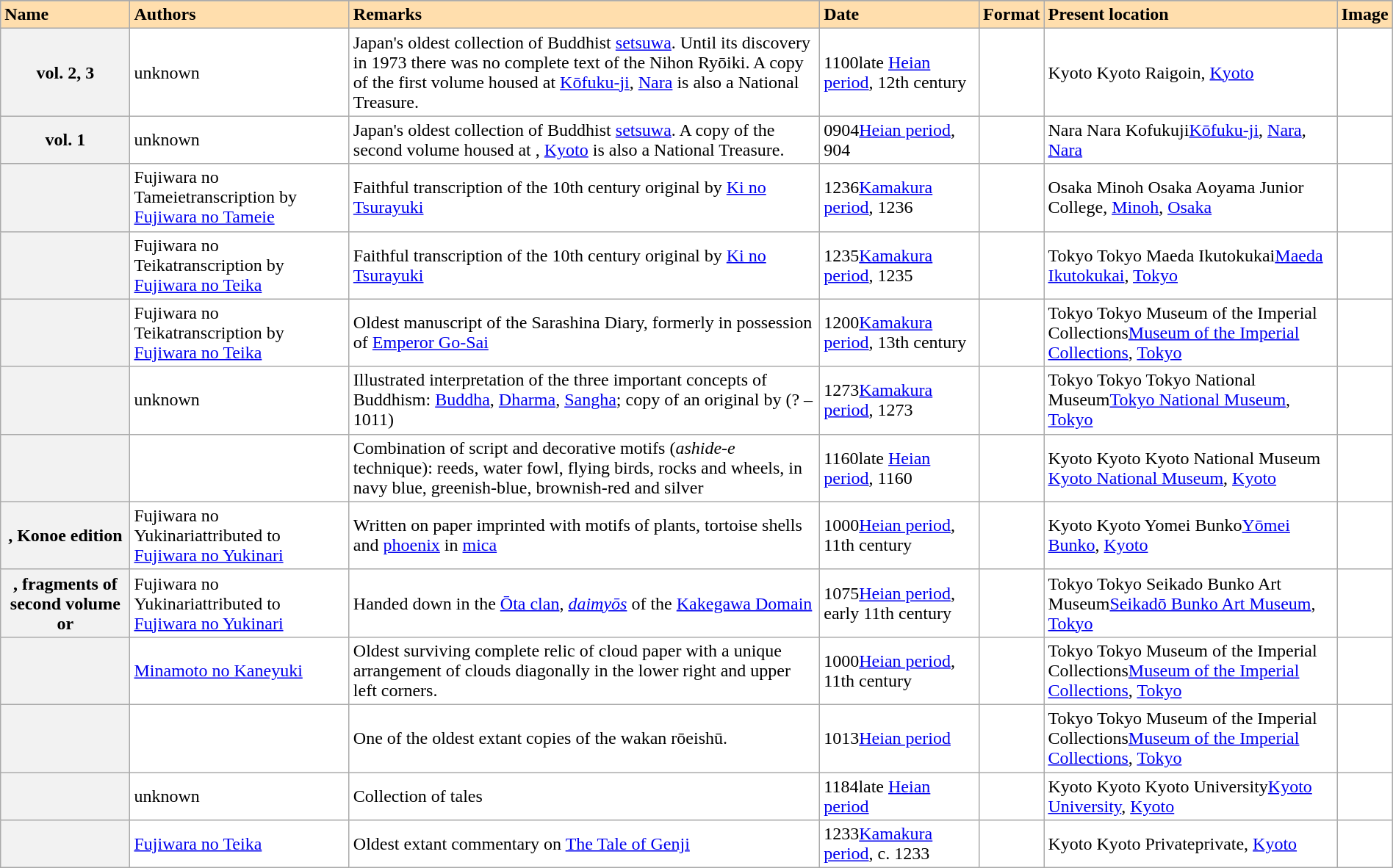<table class="wikitable sortable" style="width:100%; background:#fff;">
<tr>
</tr>
<tr>
<th scope="col" style="text-align:left; background:#ffdead;">Name</th>
<th scope="col" style="text-align:left; background:#ffdead;">Authors</th>
<th scope="col" style="text-align:left; background:#ffdead;" class="unsortable">Remarks</th>
<th scope="col" style="text-align:left; background:#ffdead;">Date</th>
<th scope="col" style="text-align:left; background:#ffdead;">Format</th>
<th scope="col" style="text-align:left; background:#ffdead;">Present location</th>
<th scope="col" style="text-align:left; background:#ffdead;" class="unsortable">Image</th>
</tr>
<tr>
<th scope="row"> vol. 2, 3</th>
<td>unknown</td>
<td>Japan's oldest collection of Buddhist <a href='#'>setsuwa</a>. Until its discovery in 1973 there was no complete text of the Nihon Ryōiki. A copy of the first volume housed at <a href='#'>Kōfuku-ji</a>, <a href='#'>Nara</a> is also a National Treasure.</td>
<td><span>1100</span>late <a href='#'>Heian period</a>, 12th century</td>
<td></td>
<td><span>Kyoto Kyoto Raigoin</span>, <a href='#'>Kyoto</a></td>
<td></td>
</tr>
<tr>
<th scope="row"> vol. 1</th>
<td>unknown</td>
<td>Japan's oldest collection of Buddhist <a href='#'>setsuwa</a>. A copy of the second volume housed at , <a href='#'>Kyoto</a> is also a National Treasure.</td>
<td><span>0904</span><a href='#'>Heian period</a>, 904</td>
<td></td>
<td><span>Nara Nara Kofukuji</span><a href='#'>Kōfuku-ji</a>, <a href='#'>Nara</a>, <a href='#'>Nara</a></td>
<td></td>
</tr>
<tr>
<th scope="row"></th>
<td><span>Fujiwara no Tameie</span>transcription by <a href='#'>Fujiwara no Tameie</a></td>
<td>Faithful transcription of the 10th century original by <a href='#'>Ki no Tsurayuki</a></td>
<td><span>1236</span><a href='#'>Kamakura period</a>, 1236</td>
<td></td>
<td><span>Osaka Minoh Osaka Aoyama Junior College</span>, <a href='#'>Minoh</a>, <a href='#'>Osaka</a></td>
<td></td>
</tr>
<tr>
<th scope="row"></th>
<td><span>Fujiwara no Teika</span>transcription by <a href='#'>Fujiwara no Teika</a></td>
<td>Faithful transcription of the 10th century original by <a href='#'>Ki no Tsurayuki</a></td>
<td><span>1235</span><a href='#'>Kamakura period</a>, 1235</td>
<td></td>
<td><span>Tokyo Tokyo Maeda Ikutokukai</span><a href='#'>Maeda Ikutokukai</a>, <a href='#'>Tokyo</a></td>
<td></td>
</tr>
<tr>
<th scope="row"></th>
<td><span>Fujiwara no Teika</span>transcription by <a href='#'>Fujiwara no Teika</a></td>
<td>Oldest manuscript of the Sarashina Diary, formerly in possession of <a href='#'>Emperor Go-Sai</a></td>
<td><span>1200</span><a href='#'>Kamakura period</a>, 13th century</td>
<td></td>
<td><span>Tokyo Tokyo Museum of the Imperial Collections</span><a href='#'>Museum of the Imperial Collections</a>, <a href='#'>Tokyo</a></td>
</tr>
<tr>
<th scope="row"></th>
<td>unknown</td>
<td>Illustrated interpretation of the three important concepts of Buddhism: <a href='#'>Buddha</a>, <a href='#'>Dharma</a>, <a href='#'>Sangha</a>; copy of an original by  (? – 1011)</td>
<td><span>1273</span><a href='#'>Kamakura period</a>, 1273</td>
<td></td>
<td><span>Tokyo Tokyo Tokyo National Museum</span><a href='#'>Tokyo National Museum</a>, <a href='#'>Tokyo</a></td>
<td></td>
</tr>
<tr>
<th scope="row"></th>
<td></td>
<td>Combination of script and decorative motifs (<em>ashide-e</em> technique): reeds, water fowl, flying birds, rocks and wheels, in navy blue, greenish-blue, brownish-red and silver</td>
<td><span>1160</span>late <a href='#'>Heian period</a>, 1160</td>
<td></td>
<td><span>Kyoto Kyoto Kyoto National Museum</span> <a href='#'>Kyoto National Museum</a>, <a href='#'>Kyoto</a></td>
<td><br></td>
</tr>
<tr>
<th scope="row">, Konoe edition</th>
<td><span>Fujiwara no Yukinari</span>attributed to <a href='#'>Fujiwara no Yukinari</a></td>
<td>Written on paper imprinted with motifs of plants, tortoise shells and <a href='#'>phoenix</a> in <a href='#'>mica</a></td>
<td><span>1000</span><a href='#'>Heian period</a>, 11th century</td>
<td></td>
<td><span>Kyoto Kyoto Yomei Bunko</span><a href='#'>Yōmei Bunko</a>, <a href='#'>Kyoto</a></td>
<td></td>
</tr>
<tr>
<th scope="row">, fragments of second volume or </th>
<td><span>Fujiwara no Yukinari</span>attributed to <a href='#'>Fujiwara no Yukinari</a></td>
<td>Handed down in the <a href='#'>Ōta clan</a>, <em><a href='#'>daimyōs</a></em> of the <a href='#'>Kakegawa Domain</a></td>
<td><span>1075</span><a href='#'>Heian period</a>, early 11th century</td>
<td></td>
<td><span>Tokyo Tokyo Seikado Bunko Art Museum</span><a href='#'>Seikadō Bunko Art Museum</a>, <a href='#'>Tokyo</a></td>
<td></td>
</tr>
<tr>
<th scope="row"></th>
<td><a href='#'>Minamoto no Kaneyuki</a></td>
<td>Oldest surviving complete relic of cloud paper with a unique arrangement of clouds diagonally in the lower right and upper left corners.</td>
<td><span>1000</span><a href='#'>Heian period</a>, 11th century</td>
<td></td>
<td><span>Tokyo Tokyo Museum of the Imperial Collections</span><a href='#'>Museum of the Imperial Collections</a>, <a href='#'>Tokyo</a></td>
<td></td>
</tr>
<tr>
<th scope="row"></th>
<td></td>
<td>One of the oldest extant copies of the wakan rōeishū.</td>
<td><span>1013</span><a href='#'>Heian period</a></td>
<td></td>
<td><span>Tokyo Tokyo Museum of the Imperial Collections</span><a href='#'>Museum of the Imperial Collections</a>, <a href='#'>Tokyo</a></td>
<td></td>
</tr>
<tr>
<th scope="row"></th>
<td>unknown</td>
<td>Collection of tales</td>
<td><span>1184</span>late <a href='#'>Heian period</a></td>
<td></td>
<td><span>Kyoto Kyoto Kyoto University</span><a href='#'>Kyoto University</a>, <a href='#'>Kyoto</a></td>
<td></td>
</tr>
<tr>
<th scope="row"></th>
<td><a href='#'>Fujiwara no Teika</a></td>
<td>Oldest extant commentary on <a href='#'>The Tale of Genji</a></td>
<td><span>1233</span><a href='#'>Kamakura period</a>, c. 1233</td>
<td></td>
<td><span>Kyoto Kyoto Private</span>private, <a href='#'>Kyoto</a></td>
<td></td>
</tr>
</table>
